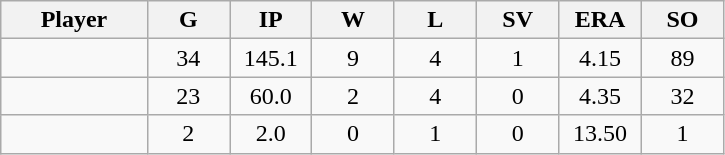<table class="wikitable sortable">
<tr>
<th bgcolor="#DDDDFF" width="16%">Player</th>
<th bgcolor="#DDDDFF" width="9%">G</th>
<th bgcolor="#DDDDFF" width="9%">IP</th>
<th bgcolor="#DDDDFF" width="9%">W</th>
<th bgcolor="#DDDDFF" width="9%">L</th>
<th bgcolor="#DDDDFF" width="9%">SV</th>
<th bgcolor="#DDDDFF" width="9%">ERA</th>
<th bgcolor="#DDDDFF" width="9%">SO</th>
</tr>
<tr align="center">
<td></td>
<td>34</td>
<td>145.1</td>
<td>9</td>
<td>4</td>
<td>1</td>
<td>4.15</td>
<td>89</td>
</tr>
<tr align=center>
<td></td>
<td>23</td>
<td>60.0</td>
<td>2</td>
<td>4</td>
<td>0</td>
<td>4.35</td>
<td>32</td>
</tr>
<tr align=center>
<td></td>
<td>2</td>
<td>2.0</td>
<td>0</td>
<td>1</td>
<td>0</td>
<td>13.50</td>
<td>1</td>
</tr>
</table>
